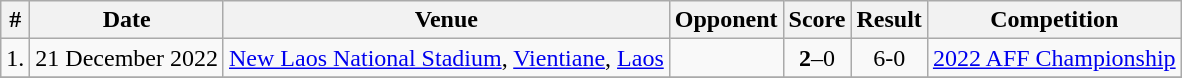<table class="wikitable">
<tr>
<th>#</th>
<th>Date</th>
<th>Venue</th>
<th>Opponent</th>
<th>Score</th>
<th>Result</th>
<th>Competition</th>
</tr>
<tr>
<td>1.</td>
<td>21 December 2022</td>
<td><a href='#'>New Laos National Stadium</a>, <a href='#'>Vientiane</a>, <a href='#'>Laos</a></td>
<td></td>
<td align=center><strong>2</strong>–0</td>
<td align=center>6-0</td>
<td><a href='#'>2022 AFF Championship</a></td>
</tr>
<tr>
</tr>
</table>
